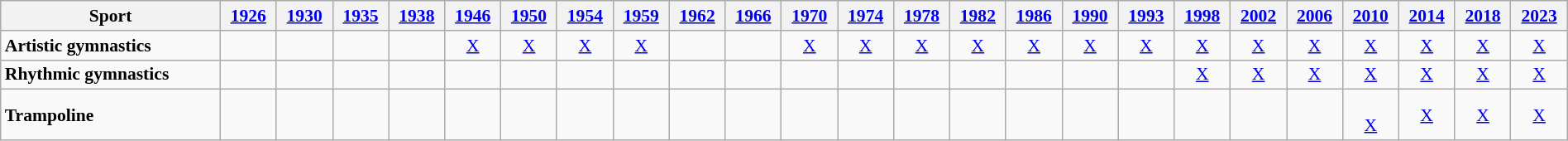<table class="wikitable" style=" text-align:center; font-size:90%;" width="100%">
<tr>
<th>Sport</th>
<th><a href='#'>1926</a></th>
<th><a href='#'>1930</a></th>
<th><a href='#'>1935</a></th>
<th><a href='#'>1938</a></th>
<th><a href='#'>1946</a></th>
<th><a href='#'>1950</a></th>
<th><a href='#'>1954</a></th>
<th><a href='#'>1959</a></th>
<th><a href='#'>1962</a></th>
<th><a href='#'>1966</a></th>
<th><a href='#'>1970</a></th>
<th><a href='#'>1974</a></th>
<th><a href='#'>1978</a></th>
<th><a href='#'>1982</a></th>
<th><a href='#'>1986</a></th>
<th><a href='#'>1990</a></th>
<th><a href='#'>1993</a></th>
<th><a href='#'>1998</a></th>
<th><a href='#'>2002</a></th>
<th><a href='#'>2006</a></th>
<th><a href='#'>2010</a></th>
<th><a href='#'>2014</a></th>
<th><a href='#'>2018</a></th>
<th><a href='#'>2023</a></th>
</tr>
<tr>
<td align=left> <strong>Artistic gymnastics</strong></td>
<td></td>
<td></td>
<td></td>
<td></td>
<td><a href='#'>X</a></td>
<td><a href='#'>X</a></td>
<td><a href='#'>X</a></td>
<td><a href='#'>X</a></td>
<td></td>
<td></td>
<td><a href='#'>X</a></td>
<td><a href='#'>X</a></td>
<td><a href='#'>X</a></td>
<td><a href='#'>X</a></td>
<td><a href='#'>X</a></td>
<td><a href='#'>X</a></td>
<td><a href='#'>X</a></td>
<td><a href='#'>X</a></td>
<td><a href='#'>X</a></td>
<td><a href='#'>X</a></td>
<td><a href='#'>X</a></td>
<td><a href='#'>X</a></td>
<td><a href='#'>X</a></td>
<td><a href='#'>X</a></td>
</tr>
<tr>
<td align=left> <strong>Rhythmic gymnastics</strong></td>
<td></td>
<td></td>
<td></td>
<td></td>
<td></td>
<td></td>
<td></td>
<td></td>
<td></td>
<td></td>
<td></td>
<td></td>
<td></td>
<td></td>
<td></td>
<td></td>
<td></td>
<td><a href='#'>X</a></td>
<td><a href='#'>X</a></td>
<td><a href='#'>X</a></td>
<td><a href='#'>X</a></td>
<td><a href='#'>X</a></td>
<td><a href='#'>X</a></td>
<td><a href='#'>X</a></td>
</tr>
<tr>
<td align=left> <strong>Trampoline</strong></td>
<td></td>
<td></td>
<td></td>
<td></td>
<td></td>
<td></td>
<td></td>
<td></td>
<td></td>
<td></td>
<td></td>
<td></td>
<td></td>
<td></td>
<td></td>
<td></td>
<td></td>
<td></td>
<td></td>
<td></td>
<td><br><a href='#'>X</a></td>
<td><a href='#'>X</a></td>
<td><a href='#'>X</a></td>
<td><a href='#'>X</a></td>
</tr>
</table>
